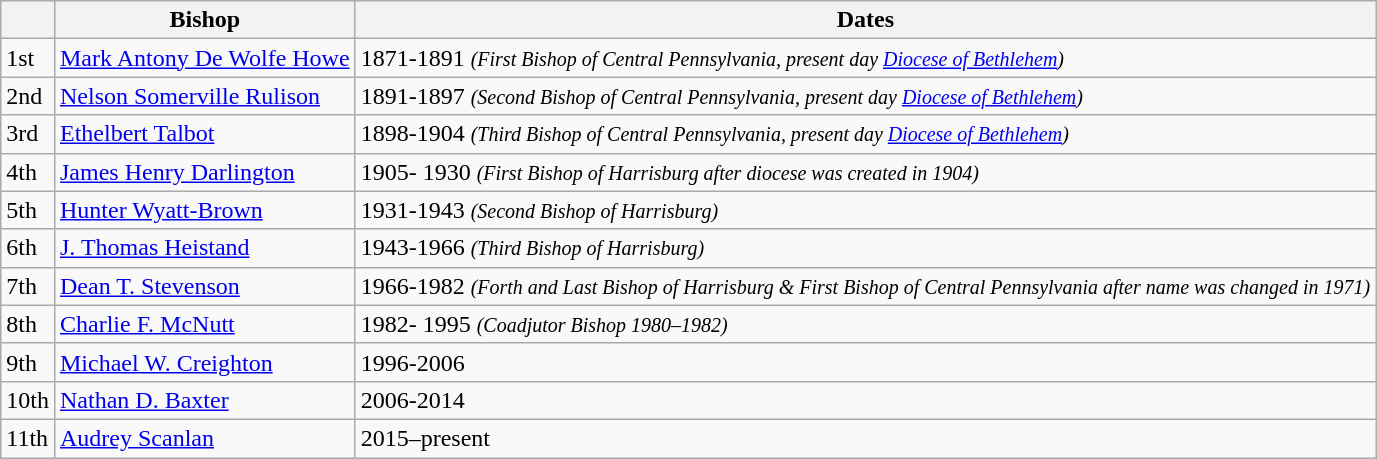<table class="wikitable">
<tr>
<th></th>
<th>Bishop</th>
<th>Dates</th>
</tr>
<tr>
<td>1st</td>
<td><a href='#'>Mark Antony De Wolfe Howe</a></td>
<td>1871-1891 <small><em>(First Bishop of Central Pennsylvania, present day <a href='#'>Diocese of Bethlehem</a>)</em></small></td>
</tr>
<tr>
<td>2nd</td>
<td><a href='#'>Nelson Somerville Rulison</a></td>
<td>1891-1897 <small><em>(Second Bishop of Central Pennsylvania, present day <a href='#'>Diocese of Bethlehem</a>)</em></small></td>
</tr>
<tr>
<td>3rd</td>
<td><a href='#'>Ethelbert Talbot</a></td>
<td>1898-1904 <small><em>(Third Bishop of Central Pennsylvania, present day <a href='#'>Diocese of Bethlehem</a>)</em></small></td>
</tr>
<tr>
<td>4th</td>
<td><a href='#'>James Henry Darlington</a></td>
<td>1905- 1930 <small><em>(First Bishop of Harrisburg after diocese was created in 1904)</em></small></td>
</tr>
<tr>
<td>5th</td>
<td><a href='#'>Hunter Wyatt-Brown</a></td>
<td>1931-1943 <small><em>(Second Bishop of Harrisburg)</em></small></td>
</tr>
<tr>
<td>6th</td>
<td><a href='#'>J. Thomas Heistand</a> <br></td>
<td>1943-1966 <small><em>(Third Bishop of Harrisburg)</em></small></td>
</tr>
<tr>
<td>7th</td>
<td><a href='#'>Dean T. Stevenson</a></td>
<td>1966-1982 <small><em>(Forth and Last Bishop of Harrisburg & First Bishop of Central Pennsylvania after name was changed in 1971)</em></small></td>
</tr>
<tr>
<td>8th</td>
<td><a href='#'>Charlie F. McNutt</a>  </td>
<td>1982- 1995 <small><em>(Coadjutor Bishop 1980–1982)</em></small></td>
</tr>
<tr>
<td>9th</td>
<td><a href='#'>Michael W. Creighton</a>  </td>
<td>1996-2006</td>
</tr>
<tr>
<td>10th</td>
<td><a href='#'>Nathan D. Baxter</a>  <br></td>
<td>2006-2014</td>
</tr>
<tr>
<td>11th</td>
<td><a href='#'>Audrey Scanlan</a>  </td>
<td>2015–present</td>
</tr>
</table>
